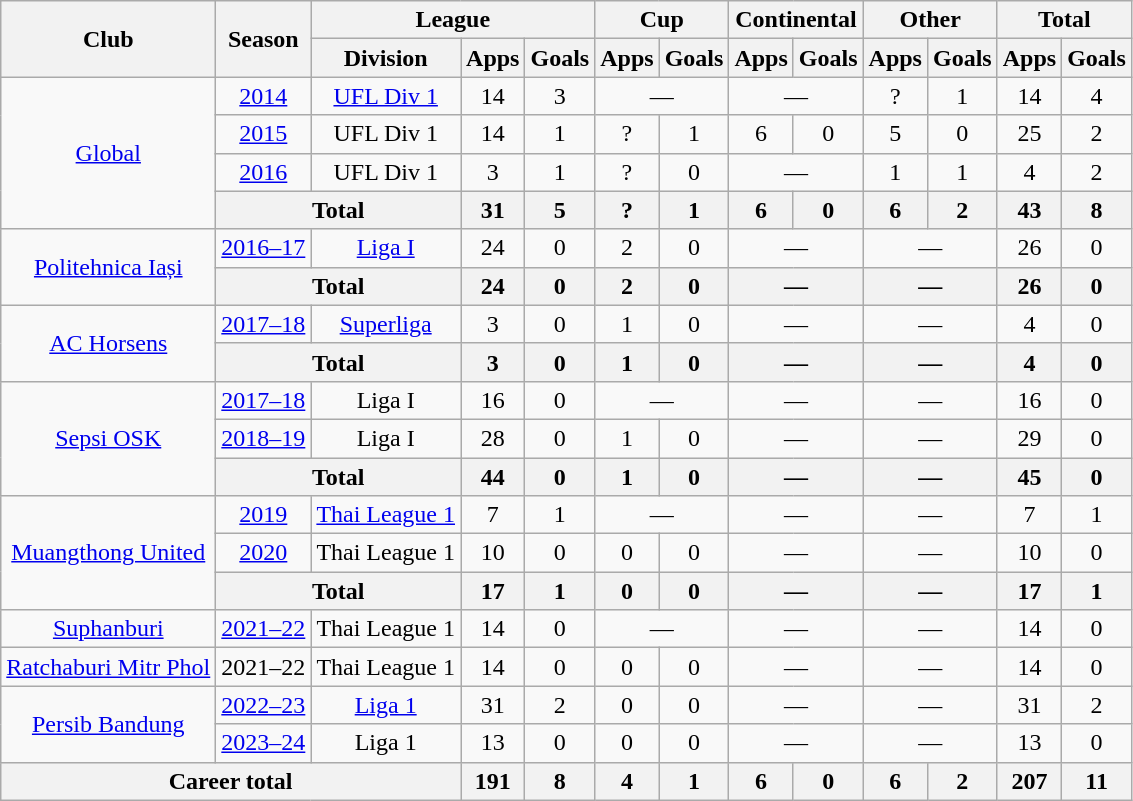<table class="wikitable" style="text-align: center;">
<tr>
<th rowspan=2>Club</th>
<th rowspan=2>Season</th>
<th colspan=3>League</th>
<th colspan=2>Cup</th>
<th colspan=2>Continental</th>
<th colspan=2>Other</th>
<th colspan=2>Total</th>
</tr>
<tr>
<th>Division</th>
<th>Apps</th>
<th>Goals</th>
<th>Apps</th>
<th>Goals</th>
<th>Apps</th>
<th>Goals</th>
<th>Apps</th>
<th>Goals</th>
<th>Apps</th>
<th>Goals</th>
</tr>
<tr>
<td rowspan=4><a href='#'>Global</a></td>
<td><a href='#'>2014</a></td>
<td><a href='#'>UFL Div 1</a></td>
<td>14</td>
<td>3</td>
<td colspan="2">—</td>
<td colspan="2">—</td>
<td>?</td>
<td>1</td>
<td>14</td>
<td>4</td>
</tr>
<tr>
<td><a href='#'>2015</a></td>
<td>UFL Div 1</td>
<td>14</td>
<td>1</td>
<td>?</td>
<td>1</td>
<td>6</td>
<td>0</td>
<td>5</td>
<td>0</td>
<td>25</td>
<td>2</td>
</tr>
<tr>
<td><a href='#'>2016</a></td>
<td>UFL Div 1</td>
<td>3</td>
<td>1</td>
<td>?</td>
<td>0</td>
<td colspan="2">—</td>
<td>1</td>
<td>1</td>
<td>4</td>
<td>2</td>
</tr>
<tr>
<th colspan=2>Total</th>
<th>31</th>
<th>5</th>
<th>?</th>
<th>1</th>
<th>6</th>
<th>0</th>
<th>6</th>
<th>2</th>
<th>43</th>
<th>8</th>
</tr>
<tr>
<td rowspan="2"><a href='#'>Politehnica Iași</a></td>
<td><a href='#'>2016–17</a></td>
<td><a href='#'>Liga I</a></td>
<td>24</td>
<td>0</td>
<td>2</td>
<td>0</td>
<td colspan="2">—</td>
<td colspan=2>—</td>
<td>26</td>
<td>0</td>
</tr>
<tr>
<th colspan="2">Total</th>
<th>24</th>
<th>0</th>
<th>2</th>
<th>0</th>
<th colspan="2">—</th>
<th colspan="2">—</th>
<th>26</th>
<th>0</th>
</tr>
<tr>
<td rowspan="2"><a href='#'>AC Horsens</a></td>
<td><a href='#'>2017–18</a></td>
<td><a href='#'>Superliga</a></td>
<td>3</td>
<td>0</td>
<td>1</td>
<td>0</td>
<td colspan="2">—</td>
<td colspan="2">—</td>
<td>4</td>
<td>0</td>
</tr>
<tr>
<th colspan="2">Total</th>
<th>3</th>
<th>0</th>
<th>1</th>
<th>0</th>
<th colspan="2">—</th>
<th colspan="2">—</th>
<th>4</th>
<th>0</th>
</tr>
<tr>
<td rowspan="3"><a href='#'>Sepsi OSK</a></td>
<td><a href='#'>2017–18</a></td>
<td>Liga I</td>
<td>16</td>
<td>0</td>
<td colspan="2">—</td>
<td colspan="2">—</td>
<td colspan="2">—</td>
<td>16</td>
<td>0</td>
</tr>
<tr>
<td><a href='#'>2018–19</a></td>
<td>Liga I</td>
<td>28</td>
<td>0</td>
<td>1</td>
<td>0</td>
<td colspan="2">—</td>
<td colspan="2">—</td>
<td>29</td>
<td>0</td>
</tr>
<tr>
<th colspan="2">Total</th>
<th>44</th>
<th>0</th>
<th>1</th>
<th>0</th>
<th colspan="2">—</th>
<th colspan="2">—</th>
<th>45</th>
<th>0</th>
</tr>
<tr>
<td rowspan="3"><a href='#'>Muangthong United</a></td>
<td><a href='#'>2019</a></td>
<td><a href='#'>Thai League 1</a></td>
<td>7</td>
<td>1</td>
<td colspan="2">—</td>
<td colspan="2">—</td>
<td colspan="2">—</td>
<td>7</td>
<td>1</td>
</tr>
<tr>
<td><a href='#'>2020</a></td>
<td>Thai League 1</td>
<td>10</td>
<td>0</td>
<td>0</td>
<td>0</td>
<td colspan="2">—</td>
<td colspan="2">—</td>
<td>10</td>
<td>0</td>
</tr>
<tr>
<th colspan="2">Total</th>
<th>17</th>
<th>1</th>
<th>0</th>
<th>0</th>
<th colspan="2">—</th>
<th colspan="2">—</th>
<th>17</th>
<th>1</th>
</tr>
<tr>
<td rowspan="1"><a href='#'>Suphanburi</a></td>
<td><a href='#'>2021–22</a></td>
<td>Thai League 1</td>
<td>14</td>
<td>0</td>
<td colspan="2">—</td>
<td colspan="2">—</td>
<td colspan="2">—</td>
<td>14</td>
<td>0</td>
</tr>
<tr>
<td rowspan="1"><a href='#'>Ratchaburi Mitr Phol</a></td>
<td>2021–22</td>
<td>Thai League 1</td>
<td>14</td>
<td>0</td>
<td>0</td>
<td>0</td>
<td colspan="2">—</td>
<td colspan="2">—</td>
<td>14</td>
<td>0</td>
</tr>
<tr>
<td rowspan="2"><a href='#'>Persib Bandung</a></td>
<td><a href='#'>2022–23</a></td>
<td><a href='#'>Liga 1</a></td>
<td>31</td>
<td>2</td>
<td>0</td>
<td>0</td>
<td colspan="2">—</td>
<td colspan="2">—</td>
<td>31</td>
<td>2</td>
</tr>
<tr>
<td><a href='#'>2023–24</a></td>
<td rowspan="1" valign="center">Liga 1</td>
<td>13</td>
<td>0</td>
<td>0</td>
<td>0</td>
<td colspan="2">—</td>
<td colspan="2">—</td>
<td>13</td>
<td>0</td>
</tr>
<tr>
<th colspan="3">Career total</th>
<th>191</th>
<th>8</th>
<th>4</th>
<th>1</th>
<th>6</th>
<th>0</th>
<th>6</th>
<th>2</th>
<th>207</th>
<th>11</th>
</tr>
</table>
